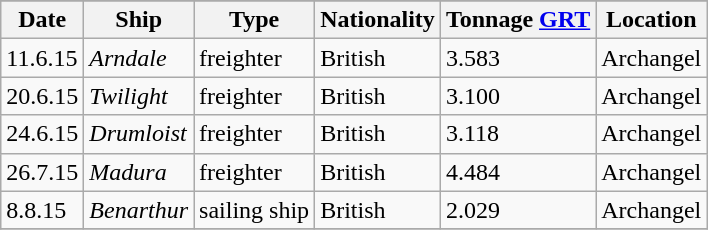<table class="wikitable">
<tr>
</tr>
<tr>
<th>Date</th>
<th>Ship</th>
<th>Type</th>
<th>Nationality</th>
<th>Tonnage <a href='#'>GRT</a></th>
<th>Location</th>
</tr>
<tr>
<td>11.6.15</td>
<td><em>Arndale</em></td>
<td>freighter</td>
<td>British</td>
<td>3.583</td>
<td>Archangel</td>
</tr>
<tr>
<td>20.6.15</td>
<td><em>Twilight</em></td>
<td>freighter</td>
<td>British</td>
<td>3.100</td>
<td>Archangel</td>
</tr>
<tr>
<td>24.6.15</td>
<td><em>Drumloist</em></td>
<td>freighter</td>
<td>British</td>
<td>3.118</td>
<td>Archangel</td>
</tr>
<tr>
<td>26.7.15</td>
<td><em>Madura</em></td>
<td>freighter</td>
<td>British</td>
<td>4.484</td>
<td>Archangel</td>
</tr>
<tr>
<td>8.8.15</td>
<td><em>Benarthur</em></td>
<td>sailing ship</td>
<td>British</td>
<td>2.029</td>
<td>Archangel</td>
</tr>
<tr>
</tr>
</table>
